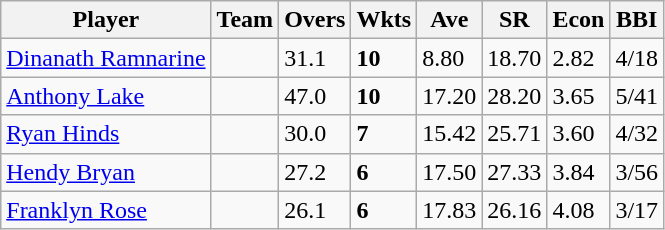<table class="wikitable">
<tr>
<th>Player</th>
<th>Team</th>
<th>Overs</th>
<th>Wkts</th>
<th>Ave</th>
<th>SR</th>
<th>Econ</th>
<th>BBI</th>
</tr>
<tr>
<td><a href='#'>Dinanath Ramnarine</a></td>
<td></td>
<td>31.1</td>
<td><strong>10</strong></td>
<td>8.80</td>
<td>18.70</td>
<td>2.82</td>
<td>4/18</td>
</tr>
<tr>
<td><a href='#'>Anthony Lake</a></td>
<td></td>
<td>47.0</td>
<td><strong>10</strong></td>
<td>17.20</td>
<td>28.20</td>
<td>3.65</td>
<td>5/41</td>
</tr>
<tr>
<td><a href='#'>Ryan Hinds</a></td>
<td></td>
<td>30.0</td>
<td><strong>7</strong></td>
<td>15.42</td>
<td>25.71</td>
<td>3.60</td>
<td>4/32</td>
</tr>
<tr>
<td><a href='#'>Hendy Bryan</a></td>
<td></td>
<td>27.2</td>
<td><strong>6</strong></td>
<td>17.50</td>
<td>27.33</td>
<td>3.84</td>
<td>3/56</td>
</tr>
<tr>
<td><a href='#'>Franklyn Rose</a></td>
<td></td>
<td>26.1</td>
<td><strong>6</strong></td>
<td>17.83</td>
<td>26.16</td>
<td>4.08</td>
<td>3/17</td>
</tr>
</table>
